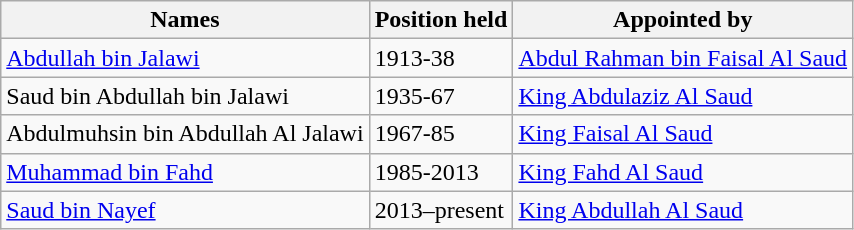<table class="wikitable">
<tr>
<th>Names</th>
<th>Position held</th>
<th>Appointed by</th>
</tr>
<tr>
<td><a href='#'>Abdullah bin Jalawi</a></td>
<td>1913-38</td>
<td><a href='#'>Abdul Rahman bin Faisal Al Saud</a></td>
</tr>
<tr>
<td>Saud bin Abdullah bin Jalawi</td>
<td>1935-67</td>
<td><a href='#'>King Abdulaziz Al Saud</a></td>
</tr>
<tr>
<td>Abdulmuhsin bin Abdullah Al Jalawi</td>
<td>1967-85</td>
<td><a href='#'>King Faisal Al Saud</a></td>
</tr>
<tr>
<td><a href='#'>Muhammad bin Fahd</a></td>
<td>1985-2013</td>
<td><a href='#'>King Fahd Al Saud</a></td>
</tr>
<tr>
<td><a href='#'>Saud bin Nayef</a></td>
<td>2013–present</td>
<td><a href='#'>King Abdullah Al Saud</a></td>
</tr>
</table>
